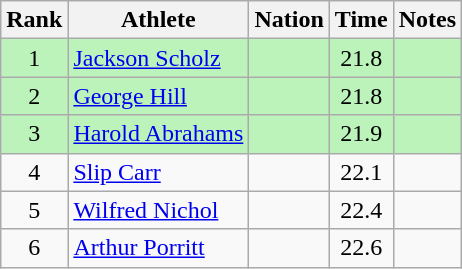<table class="wikitable sortable" style="text-align:center">
<tr>
<th>Rank</th>
<th>Athlete</th>
<th>Nation</th>
<th>Time</th>
<th>Notes</th>
</tr>
<tr bgcolor=bbf3bb>
<td>1</td>
<td align="left"><a href='#'>Jackson Scholz</a></td>
<td align="left"></td>
<td>21.8</td>
<td></td>
</tr>
<tr bgcolor=bbf3bb>
<td>2</td>
<td align="left"><a href='#'>George Hill</a></td>
<td align="left"></td>
<td>21.8</td>
<td></td>
</tr>
<tr bgcolor=bbf3bb>
<td>3</td>
<td align="left"><a href='#'>Harold Abrahams</a></td>
<td align="left"></td>
<td>21.9</td>
<td></td>
</tr>
<tr>
<td>4</td>
<td align="left"><a href='#'>Slip Carr</a></td>
<td align="left"></td>
<td>22.1</td>
<td></td>
</tr>
<tr>
<td>5</td>
<td align="left"><a href='#'>Wilfred Nichol</a></td>
<td align="left"></td>
<td>22.4</td>
<td></td>
</tr>
<tr>
<td>6</td>
<td align="left"><a href='#'>Arthur Porritt</a></td>
<td align="left"></td>
<td>22.6</td>
<td></td>
</tr>
</table>
